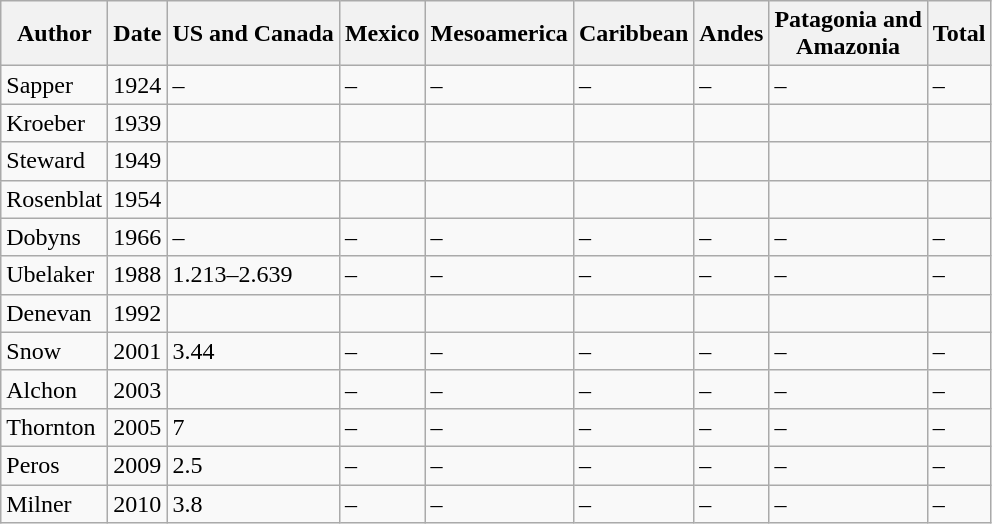<table class="wikitable sortable" border="1">
<tr>
<th class="unsortable">Author</th>
<th>Date</th>
<th>US and Canada</th>
<th>Mexico</th>
<th>Mesoamerica</th>
<th>Caribbean</th>
<th>Andes</th>
<th>Patagonia and<br>Amazonia</th>
<th>Total</th>
</tr>
<tr>
<td>Sapper</td>
<td>1924</td>
<td>–</td>
<td>–</td>
<td>–</td>
<td>–</td>
<td>–</td>
<td>–</td>
<td>–</td>
</tr>
<tr>
<td>Kroeber</td>
<td>1939</td>
<td></td>
<td></td>
<td></td>
<td></td>
<td></td>
<td></td>
<td></td>
</tr>
<tr>
<td>Steward</td>
<td>1949</td>
<td></td>
<td></td>
<td></td>
<td></td>
<td></td>
<td></td>
<td></td>
</tr>
<tr>
<td>Rosenblat</td>
<td>1954</td>
<td></td>
<td></td>
<td></td>
<td></td>
<td></td>
<td></td>
<td></td>
</tr>
<tr>
<td>Dobyns</td>
<td>1966</td>
<td>–</td>
<td>–</td>
<td>–</td>
<td>–</td>
<td>–</td>
<td>–</td>
<td>–</td>
</tr>
<tr>
<td>Ubelaker</td>
<td>1988</td>
<td>1.213–2.639</td>
<td>–</td>
<td>–</td>
<td>–</td>
<td>–</td>
<td>–</td>
<td>–</td>
</tr>
<tr>
<td>Denevan</td>
<td>1992</td>
<td></td>
<td></td>
<td></td>
<td></td>
<td></td>
<td></td>
<td></td>
</tr>
<tr>
<td>Snow</td>
<td>2001</td>
<td>3.44</td>
<td>–</td>
<td>–</td>
<td>–</td>
<td>–</td>
<td>–</td>
<td>–</td>
</tr>
<tr>
<td>Alchon</td>
<td>2003</td>
<td></td>
<td>–</td>
<td>–</td>
<td>–</td>
<td>–</td>
<td>–</td>
<td>–</td>
</tr>
<tr>
<td>Thornton</td>
<td>2005</td>
<td>7</td>
<td>–</td>
<td>–</td>
<td>–</td>
<td>–</td>
<td>–</td>
<td>–</td>
</tr>
<tr>
<td>Peros</td>
<td>2009</td>
<td>2.5</td>
<td>–</td>
<td>–</td>
<td>–</td>
<td>–</td>
<td>–</td>
<td>–</td>
</tr>
<tr>
<td>Milner</td>
<td>2010</td>
<td>3.8</td>
<td>–</td>
<td>–</td>
<td>–</td>
<td>–</td>
<td>–</td>
<td>–</td>
</tr>
</table>
